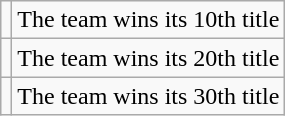<table class="wikitable">
<tr>
<td></td>
<td>The team wins its 10th title</td>
</tr>
<tr>
<td></td>
<td>The team wins its 20th title</td>
</tr>
<tr>
<td></td>
<td>The team wins its 30th title</td>
</tr>
</table>
